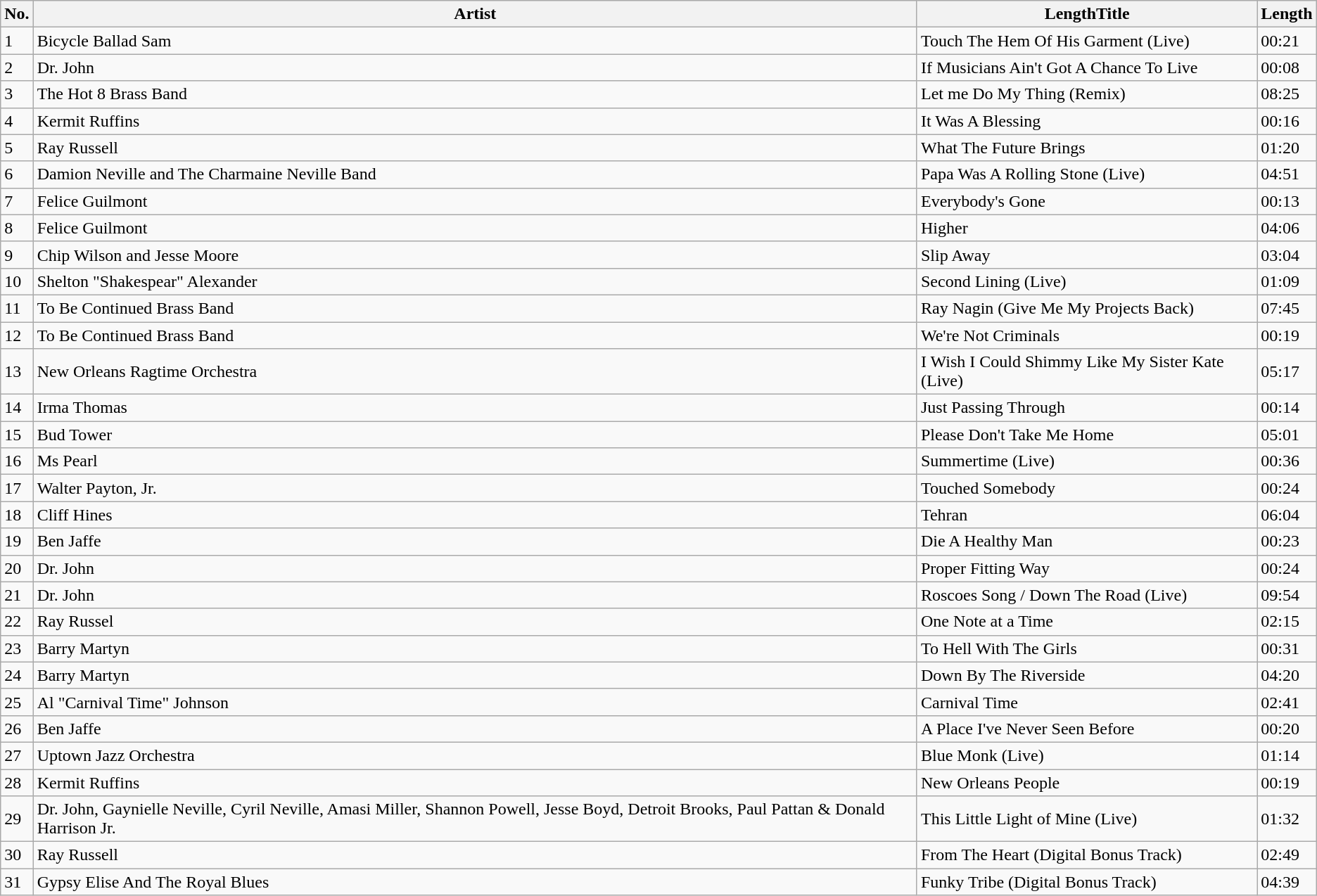<table class="wikitable mw-collapsible mw-collapsed">
<tr>
<th>No.</th>
<th>Artist</th>
<th>LengthTitle</th>
<th>Length</th>
</tr>
<tr>
<td>1</td>
<td>Bicycle Ballad Sam</td>
<td>Touch The Hem Of His Garment (Live)</td>
<td>00:21</td>
</tr>
<tr>
<td>2</td>
<td>Dr. John</td>
<td>If Musicians Ain't Got A Chance To Live</td>
<td>00:08</td>
</tr>
<tr>
<td>3</td>
<td>The Hot 8 Brass Band</td>
<td>Let me Do My Thing (Remix)</td>
<td>08:25</td>
</tr>
<tr>
<td>4</td>
<td>Kermit Ruffins</td>
<td>It Was A Blessing</td>
<td>00:16</td>
</tr>
<tr>
<td>5</td>
<td>Ray Russell</td>
<td>What The Future Brings</td>
<td>01:20</td>
</tr>
<tr>
<td>6</td>
<td>Damion Neville and The Charmaine Neville Band</td>
<td>Papa Was A Rolling Stone (Live)</td>
<td>04:51</td>
</tr>
<tr>
<td>7</td>
<td>Felice Guilmont</td>
<td>Everybody's Gone</td>
<td>00:13</td>
</tr>
<tr>
<td>8</td>
<td>Felice Guilmont</td>
<td>Higher</td>
<td>04:06</td>
</tr>
<tr>
<td>9</td>
<td>Chip Wilson and Jesse Moore</td>
<td>Slip Away</td>
<td>03:04</td>
</tr>
<tr>
<td>10</td>
<td>Shelton "Shakespear" Alexander</td>
<td>Second Lining (Live)</td>
<td>01:09</td>
</tr>
<tr>
<td>11</td>
<td>To Be Continued Brass Band</td>
<td>Ray Nagin (Give Me My Projects Back)</td>
<td>07:45</td>
</tr>
<tr>
<td>12</td>
<td>To Be Continued Brass Band</td>
<td>We're Not Criminals</td>
<td>00:19</td>
</tr>
<tr>
<td>13</td>
<td>New Orleans Ragtime Orchestra</td>
<td>I Wish I Could Shimmy Like My Sister Kate (Live)</td>
<td>05:17</td>
</tr>
<tr>
<td>14</td>
<td>Irma Thomas</td>
<td>Just Passing Through</td>
<td>00:14</td>
</tr>
<tr>
<td>15</td>
<td>Bud Tower</td>
<td>Please Don't Take Me Home</td>
<td>05:01</td>
</tr>
<tr>
<td>16</td>
<td>Ms Pearl</td>
<td>Summertime (Live)</td>
<td>00:36</td>
</tr>
<tr>
<td>17</td>
<td>Walter Payton, Jr.</td>
<td>Touched Somebody</td>
<td>00:24</td>
</tr>
<tr>
<td>18</td>
<td>Cliff Hines</td>
<td>Tehran</td>
<td>06:04</td>
</tr>
<tr>
<td>19</td>
<td>Ben Jaffe</td>
<td>Die A Healthy Man</td>
<td>00:23</td>
</tr>
<tr>
<td>20</td>
<td>Dr. John</td>
<td>Proper Fitting Way</td>
<td>00:24</td>
</tr>
<tr>
<td>21</td>
<td>Dr. John</td>
<td>Roscoes Song / Down The Road (Live)</td>
<td>09:54</td>
</tr>
<tr>
<td>22</td>
<td>Ray Russel</td>
<td>One Note at a Time</td>
<td>02:15</td>
</tr>
<tr>
<td>23</td>
<td>Barry Martyn</td>
<td>To Hell With The Girls</td>
<td>00:31</td>
</tr>
<tr>
<td>24</td>
<td>Barry Martyn</td>
<td>Down By The Riverside</td>
<td>04:20</td>
</tr>
<tr>
<td>25</td>
<td>Al "Carnival Time" Johnson</td>
<td>Carnival Time</td>
<td>02:41</td>
</tr>
<tr>
<td>26</td>
<td>Ben Jaffe</td>
<td>A Place I've Never Seen Before</td>
<td>00:20</td>
</tr>
<tr>
<td>27</td>
<td>Uptown Jazz Orchestra</td>
<td>Blue Monk (Live)</td>
<td>01:14</td>
</tr>
<tr>
<td>28</td>
<td>Kermit Ruffins</td>
<td>New Orleans People</td>
<td>00:19</td>
</tr>
<tr>
<td>29</td>
<td>Dr. John, Gaynielle Neville, Cyril Neville, Amasi Miller, Shannon Powell, Jesse Boyd, Detroit Brooks, Paul Pattan & Donald Harrison Jr.</td>
<td>This Little Light of Mine (Live)</td>
<td>01:32</td>
</tr>
<tr>
<td>30</td>
<td>Ray Russell</td>
<td>From The Heart (Digital Bonus Track)</td>
<td>02:49</td>
</tr>
<tr>
<td>31</td>
<td>Gypsy Elise And The Royal Blues</td>
<td>Funky Tribe (Digital Bonus Track)</td>
<td>04:39</td>
</tr>
</table>
